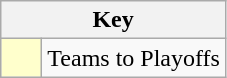<table class="wikitable" style="text-align: center;">
<tr>
<th colspan=2>Key</th>
</tr>
<tr>
<td style="background:#ffffcc; width:20px;"></td>
<td align=left>Teams to Playoffs</td>
</tr>
</table>
